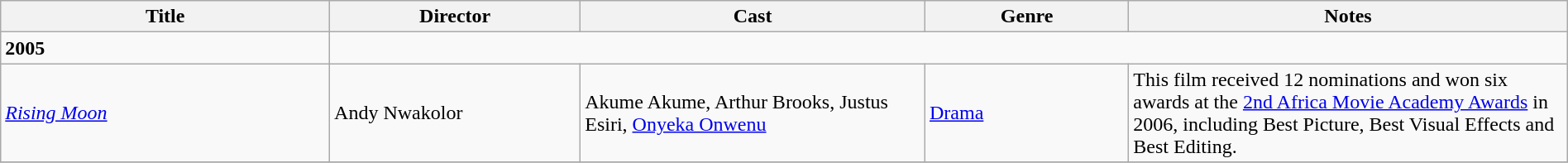<table class="wikitable" width= "100%">
<tr>
<th width=21%>Title</th>
<th width=16%>Director</th>
<th width=22%>Cast</th>
<th width=13%>Genre</th>
<th width=28%>Notes</th>
</tr>
<tr>
<td><strong>2005</strong></td>
</tr>
<tr>
<td><em><a href='#'>Rising Moon</a></em></td>
<td>Andy Nwakolor</td>
<td>Akume Akume, Arthur Brooks, Justus Esiri, <a href='#'>Onyeka Onwenu</a></td>
<td><a href='#'>Drama</a></td>
<td>This film received 12 nominations and won six awards at the <a href='#'>2nd Africa Movie Academy Awards</a> in 2006, including Best Picture, Best Visual Effects and Best Editing.</td>
</tr>
<tr>
</tr>
</table>
